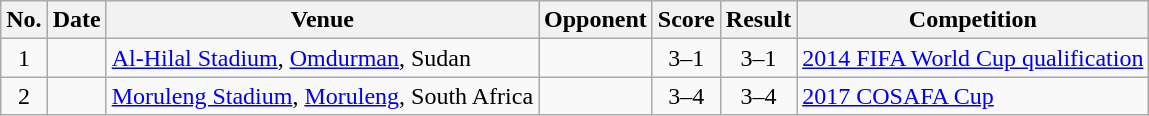<table class="wikitable sortable">
<tr>
<th scope="col">No.</th>
<th scope="col">Date</th>
<th scope="col">Venue</th>
<th scope="col">Opponent</th>
<th scope="col">Score</th>
<th scope="col">Result</th>
<th scope="col">Competition</th>
</tr>
<tr>
<td align="center">1</td>
<td></td>
<td><a href='#'>Al-Hilal Stadium</a>, <a href='#'>Omdurman</a>, Sudan</td>
<td></td>
<td align="center">3–1</td>
<td align="center">3–1</td>
<td><a href='#'>2014 FIFA World Cup qualification</a></td>
</tr>
<tr>
<td align="center">2</td>
<td></td>
<td><a href='#'>Moruleng Stadium</a>, <a href='#'>Moruleng</a>, South Africa</td>
<td></td>
<td align="center">3–4</td>
<td align="center">3–4</td>
<td><a href='#'>2017 COSAFA Cup</a></td>
</tr>
</table>
